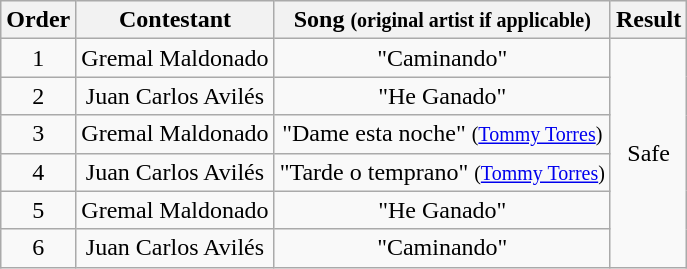<table class="wikitable plainrowheaders" style="text-align:center;">
<tr style="background:#f2f2f2;">
<th scope="col">Order</th>
<th scope="col">Contestant</th>
<th scope="col">Song <small>(original artist if applicable)</small></th>
<th scope="col">Result</th>
</tr>
<tr>
<td>1</td>
<td>Gremal Maldonado</td>
<td>"Caminando"</td>
<td rowspan=6>Safe</td>
</tr>
<tr>
<td>2</td>
<td>Juan Carlos Avilés</td>
<td>"He Ganado"</td>
</tr>
<tr>
<td>3</td>
<td>Gremal Maldonado</td>
<td>"Dame esta noche" <small>(<a href='#'>Tommy Torres</a>)</small></td>
</tr>
<tr>
<td>4</td>
<td>Juan Carlos Avilés</td>
<td>"Tarde o temprano" <small>(<a href='#'>Tommy Torres</a>)</small></td>
</tr>
<tr>
<td>5</td>
<td>Gremal Maldonado</td>
<td>"He Ganado"</td>
</tr>
<tr>
<td>6</td>
<td>Juan Carlos Avilés</td>
<td>"Caminando"</td>
</tr>
</table>
